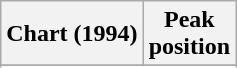<table class="wikitable sortable plainrowheaders" style="text-align:center">
<tr>
<th>Chart (1994)</th>
<th>Peak<br>position</th>
</tr>
<tr>
</tr>
<tr>
</tr>
<tr>
</tr>
<tr>
</tr>
<tr>
</tr>
<tr>
</tr>
<tr>
</tr>
</table>
